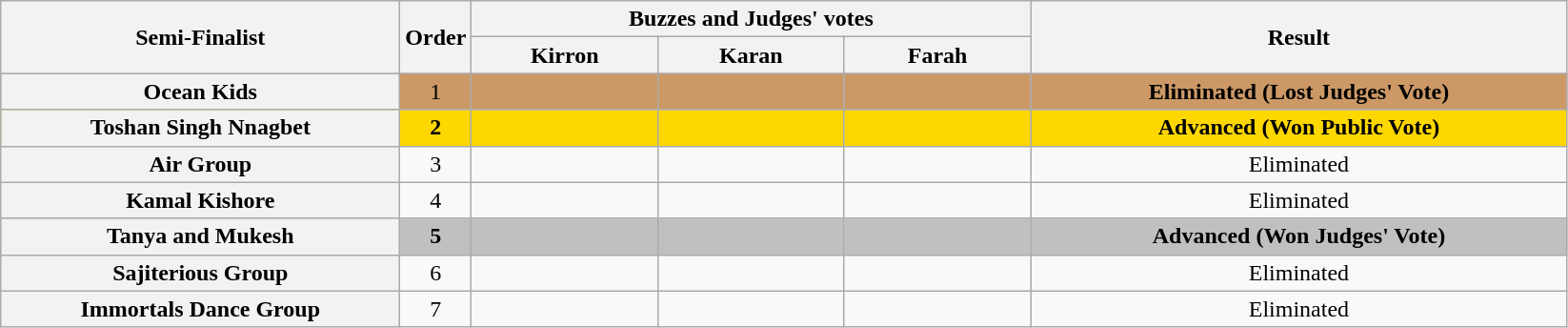<table class="wikitable plainrowheaders sortable" style="text-align:center;">
<tr>
<th rowspan="2" class="unsortable" scope="col" style="width:17em;">Semi-Finalist</th>
<th rowspan="2" scope="col" style="width:1em;">Order</th>
<th colspan="3" class="unsortable" scope="col" style="width:24em;">Buzzes and Judges' votes</th>
<th rowspan="2" scope="col" style="width:23em;">Result</th>
</tr>
<tr>
<th class="unsortable" scope="col" style="width:6em;">Kirron</th>
<th class="unsortable" scope="col" style="width:6em;">Karan</th>
<th class="unsortable" scope="col" style="width:6em;">Farah</th>
</tr>
<tr style="background:#c96;">
<th scope="row"><strong>Ocean Kids</strong></th>
<td>1</td>
<td style="text-align:center;"></td>
<td style="text-align:center;"></td>
<td style="text-align:center;"></td>
<td><strong>Eliminated (Lost Judges' Vote)</strong></td>
</tr>
<tr - style="background:gold;">
<th scope="row"><strong>Toshan Singh Nnagbet</strong></th>
<td><strong>2</strong></td>
<td style="text-align:center;"></td>
<td style="text-align:center;"></td>
<td style="text-align:center;"></td>
<td><strong>Advanced (Won Public Vote)</strong></td>
</tr>
<tr>
<th scope="row">Air Group</th>
<td>3</td>
<td style="text-align:center;"></td>
<td style="text-align:center;"></td>
<td style="text-align:center;"></td>
<td>Eliminated</td>
</tr>
<tr>
<th scope="row">Kamal Kishore</th>
<td>4</td>
<td style="text-align:center;"></td>
<td style="text-align:center;"></td>
<td style="text-align:center;"></td>
<td>Eliminated</td>
</tr>
<tr style="background:silver;">
<th scope="row"><strong>Tanya and Mukesh</strong></th>
<td><strong>5</strong></td>
<td style="text-align:center;"></td>
<td style="text-align:center;"></td>
<td style="text-align:center;"></td>
<td><strong>Advanced (Won Judges' Vote)</strong></td>
</tr>
<tr>
<th scope="row">Sajiterious Group</th>
<td>6</td>
<td style="text-align:center;"></td>
<td style="text-align:center;"></td>
<td style="text-align:center;"></td>
<td>Eliminated</td>
</tr>
<tr>
<th scope="row">Immortals Dance Group</th>
<td>7</td>
<td style="text-align:center;"></td>
<td style="text-align:center;"></td>
<td style="text-align:center;"></td>
<td>Eliminated</td>
</tr>
</table>
